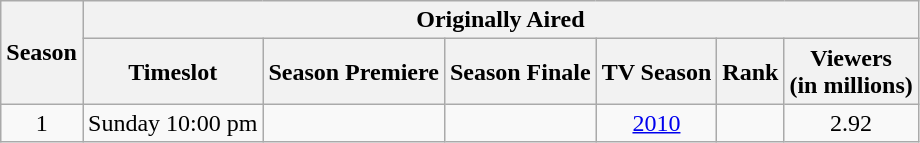<table style="text-align:center;" class="wikitable">
<tr>
<th rowspan="2">Season</th>
<th colspan="13">Originally Aired</th>
</tr>
<tr>
<th>Timeslot</th>
<th>Season Premiere</th>
<th>Season Finale</th>
<th>TV Season</th>
<th>Rank</th>
<th>Viewers<br>(in millions)</th>
</tr>
<tr>
<td>1</td>
<td>Sunday 10:00 pm</td>
<td></td>
<td></td>
<td><a href='#'>2010</a></td>
<td></td>
<td>2.92</td>
</tr>
</table>
